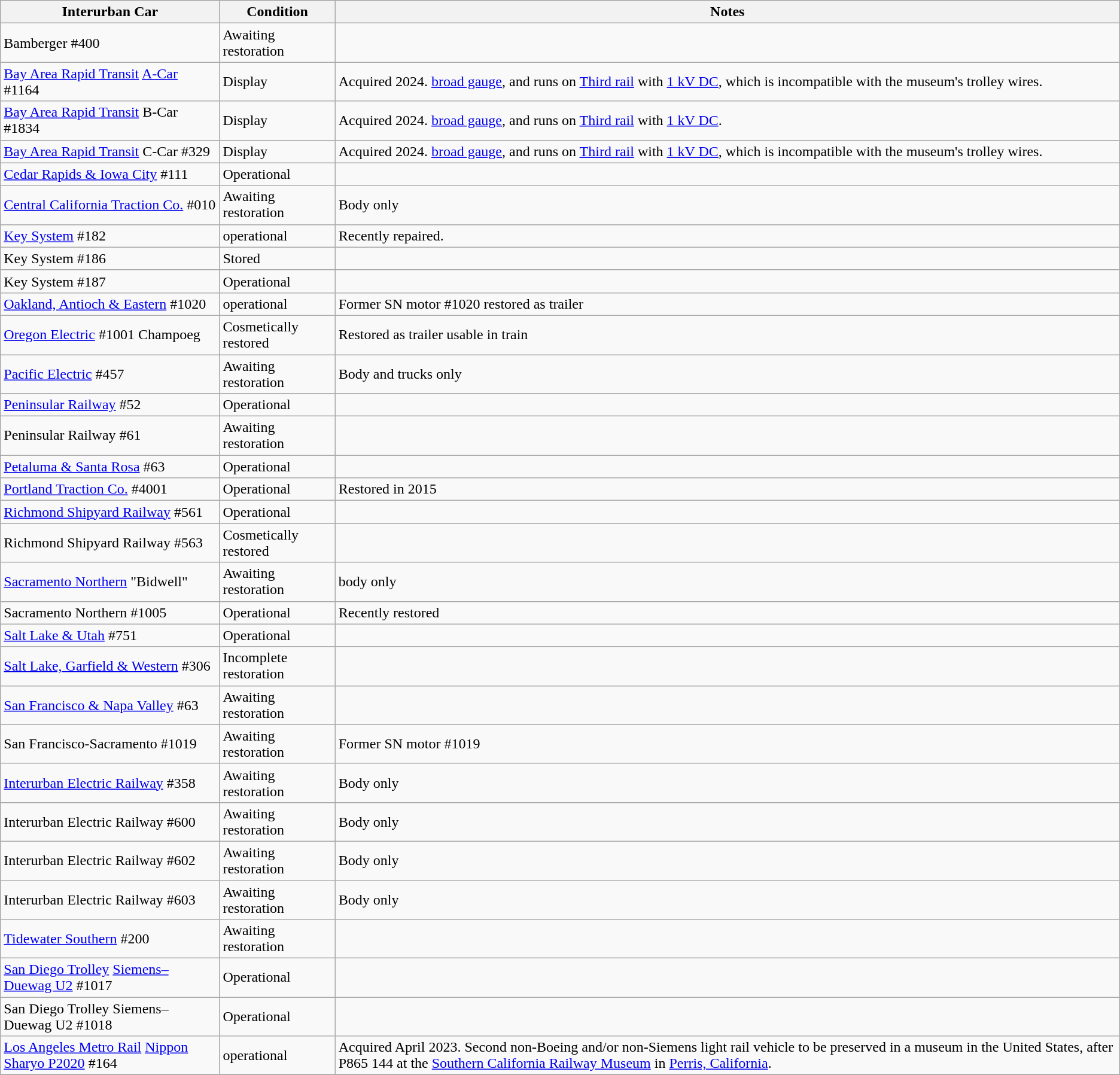<table class="wikitable">
<tr>
<th>Interurban Car</th>
<th>Condition</th>
<th>Notes</th>
</tr>
<tr>
<td>Bamberger #400</td>
<td>Awaiting restoration</td>
<td></td>
</tr>
<tr>
<td><a href='#'>Bay Area Rapid Transit</a> <a href='#'>A-Car</a> #1164</td>
<td>Display</td>
<td>Acquired 2024.  <a href='#'>broad gauge</a>, and runs on <a href='#'>Third rail</a> with <a href='#'>1 kV DC</a>, which is incompatible with the museum's trolley wires.</td>
</tr>
<tr>
<td><a href='#'>Bay Area Rapid Transit</a> B-Car #1834</td>
<td>Display</td>
<td>Acquired 2024.  <a href='#'>broad gauge</a>, and runs on <a href='#'>Third rail</a> with <a href='#'>1 kV DC</a>.</td>
</tr>
<tr>
<td><a href='#'>Bay Area Rapid Transit</a> C-Car #329</td>
<td>Display</td>
<td>Acquired 2024.  <a href='#'>broad gauge</a>, and runs on <a href='#'>Third rail</a> with <a href='#'>1 kV DC</a>, which is incompatible with the museum's trolley wires.</td>
</tr>
<tr>
<td><a href='#'>Cedar Rapids & Iowa City</a> #111</td>
<td>Operational</td>
<td></td>
</tr>
<tr>
<td><a href='#'>Central California Traction Co.</a> #010</td>
<td>Awaiting restoration</td>
<td>Body only</td>
</tr>
<tr>
<td><a href='#'>Key System</a> #182</td>
<td>operational</td>
<td>Recently repaired.</td>
</tr>
<tr>
<td>Key System #186</td>
<td>Stored</td>
<td></td>
</tr>
<tr>
<td>Key System #187</td>
<td>Operational</td>
<td></td>
</tr>
<tr>
<td><a href='#'>Oakland, Antioch & Eastern</a>  #1020</td>
<td>operational</td>
<td>Former SN motor #1020 restored as trailer</td>
</tr>
<tr>
<td><a href='#'>Oregon Electric</a> #1001 Champoeg</td>
<td>Cosmetically restored</td>
<td>Restored as trailer usable in train</td>
</tr>
<tr>
<td><a href='#'>Pacific Electric</a> #457</td>
<td>Awaiting restoration</td>
<td>Body and trucks only</td>
</tr>
<tr>
<td><a href='#'>Peninsular Railway</a> #52</td>
<td>Operational</td>
<td></td>
</tr>
<tr>
<td>Peninsular Railway #61</td>
<td>Awaiting restoration</td>
<td></td>
</tr>
<tr>
<td><a href='#'>Petaluma & Santa Rosa</a> #63</td>
<td>Operational</td>
<td></td>
</tr>
<tr>
<td><a href='#'>Portland Traction Co.</a> #4001</td>
<td>Operational</td>
<td>Restored in 2015</td>
</tr>
<tr>
<td><a href='#'>Richmond Shipyard Railway</a> #561</td>
<td>Operational</td>
<td></td>
</tr>
<tr>
<td>Richmond Shipyard Railway #563</td>
<td>Cosmetically restored</td>
<td></td>
</tr>
<tr>
<td><a href='#'>Sacramento Northern</a> "Bidwell"</td>
<td>Awaiting restoration</td>
<td>body only</td>
</tr>
<tr>
<td>Sacramento Northern #1005</td>
<td>Operational</td>
<td>Recently restored</td>
</tr>
<tr>
<td><a href='#'>Salt Lake & Utah</a> #751</td>
<td>Operational</td>
<td></td>
</tr>
<tr>
<td><a href='#'>Salt Lake, Garfield & Western</a> #306</td>
<td>Incomplete restoration</td>
<td></td>
</tr>
<tr>
<td><a href='#'>San Francisco & Napa Valley</a> #63</td>
<td>Awaiting restoration</td>
<td></td>
</tr>
<tr>
<td>San Francisco-Sacramento #1019</td>
<td>Awaiting restoration</td>
<td>Former SN motor #1019</td>
</tr>
<tr>
<td><a href='#'>Interurban Electric Railway</a> #358</td>
<td>Awaiting restoration</td>
<td>Body only</td>
</tr>
<tr>
<td>Interurban Electric Railway #600</td>
<td>Awaiting restoration</td>
<td>Body only</td>
</tr>
<tr>
<td>Interurban Electric Railway #602</td>
<td>Awaiting restoration</td>
<td>Body only</td>
</tr>
<tr>
<td>Interurban Electric Railway #603</td>
<td>Awaiting restoration</td>
<td>Body only</td>
</tr>
<tr>
<td><a href='#'>Tidewater Southern</a> #200</td>
<td>Awaiting restoration</td>
<td></td>
</tr>
<tr>
<td><a href='#'>San Diego Trolley</a> <a href='#'>Siemens–Duewag U2</a> #1017</td>
<td>Operational</td>
<td></td>
</tr>
<tr>
<td>San Diego Trolley Siemens–Duewag U2 #1018</td>
<td>Operational</td>
<td></td>
</tr>
<tr>
<td><a href='#'>Los Angeles Metro Rail</a> <a href='#'>Nippon Sharyo P2020</a> #164</td>
<td>operational</td>
<td>Acquired April 2023. Second non-Boeing and/or non-Siemens light rail vehicle to be preserved in a museum in the United States, after P865 144 at the <a href='#'>Southern California Railway Museum</a> in <a href='#'>Perris, California</a>.</td>
</tr>
<tr>
</tr>
</table>
